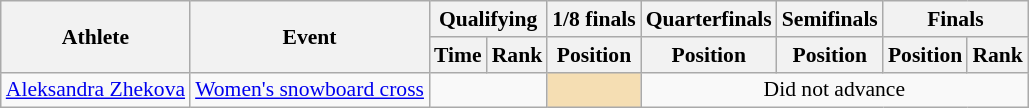<table class="wikitable" style="font-size:90%">
<tr>
<th rowspan="2">Athlete</th>
<th rowspan="2">Event</th>
<th colspan="2">Qualifying</th>
<th>1/8 finals</th>
<th>Quarterfinals</th>
<th>Semifinals</th>
<th colspan=2>Finals</th>
</tr>
<tr>
<th>Time</th>
<th>Rank</th>
<th>Position</th>
<th>Position</th>
<th>Position</th>
<th>Position</th>
<th>Rank</th>
</tr>
<tr align=center>
<td align="left"><a href='#'>Aleksandra Zhekova</a></td>
<td align="left"><a href='#'>Women's snowboard cross</a></td>
<td colspan=2></td>
<td align="center" bgcolor="wheat"></td>
<td colspan=4>Did not advance</td>
</tr>
</table>
